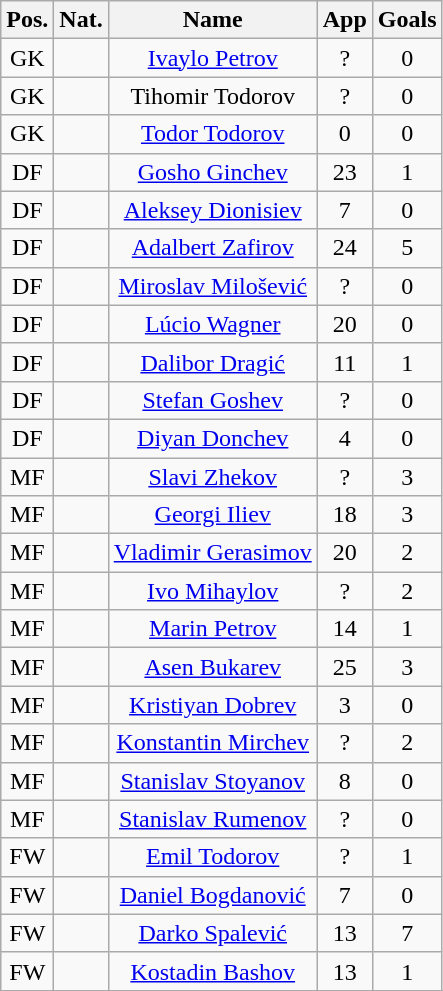<table class="wikitable" style="text-align: center;">
<tr>
<th>Pos.</th>
<th>Nat.</th>
<th>Name</th>
<th>App</th>
<th>Goals</th>
</tr>
<tr>
<td>GK</td>
<td></td>
<td><a href='#'>Ivaylo Petrov</a></td>
<td>?</td>
<td>0</td>
</tr>
<tr>
<td>GK</td>
<td></td>
<td>Tihomir Todorov</td>
<td>?</td>
<td>0</td>
</tr>
<tr>
<td>GK</td>
<td></td>
<td><a href='#'>Todor Todorov</a></td>
<td>0</td>
<td>0</td>
</tr>
<tr>
<td>DF</td>
<td></td>
<td><a href='#'>Gosho Ginchev</a></td>
<td>23</td>
<td>1</td>
</tr>
<tr>
<td>DF</td>
<td></td>
<td><a href='#'>Aleksey Dionisiev</a></td>
<td>7</td>
<td>0</td>
</tr>
<tr>
<td>DF</td>
<td></td>
<td><a href='#'>Adalbert Zafirov</a></td>
<td>24</td>
<td>5</td>
</tr>
<tr>
<td>DF</td>
<td></td>
<td><a href='#'>Miroslav Milošević</a></td>
<td>?</td>
<td>0</td>
</tr>
<tr>
<td>DF</td>
<td></td>
<td><a href='#'>Lúcio Wagner</a></td>
<td>20</td>
<td>0</td>
</tr>
<tr>
<td>DF</td>
<td></td>
<td><a href='#'>Dalibor Dragić</a></td>
<td>11</td>
<td>1</td>
</tr>
<tr>
<td>DF</td>
<td></td>
<td><a href='#'>Stefan Goshev</a></td>
<td>?</td>
<td>0</td>
</tr>
<tr>
<td>DF</td>
<td></td>
<td><a href='#'>Diyan Donchev</a></td>
<td>4</td>
<td>0</td>
</tr>
<tr>
<td>MF</td>
<td></td>
<td><a href='#'>Slavi Zhekov</a></td>
<td>?</td>
<td>3</td>
</tr>
<tr>
<td>MF</td>
<td></td>
<td><a href='#'>Georgi Iliev</a></td>
<td>18</td>
<td>3</td>
</tr>
<tr>
<td>MF</td>
<td></td>
<td><a href='#'>Vladimir Gerasimov</a></td>
<td>20</td>
<td>2</td>
</tr>
<tr>
<td>MF</td>
<td></td>
<td><a href='#'>Ivo Mihaylov</a></td>
<td>?</td>
<td>2</td>
</tr>
<tr>
<td>MF</td>
<td></td>
<td><a href='#'>Marin Petrov</a></td>
<td>14</td>
<td>1</td>
</tr>
<tr>
<td>MF</td>
<td></td>
<td><a href='#'>Asen Bukarev</a></td>
<td>25</td>
<td>3</td>
</tr>
<tr>
<td>MF</td>
<td></td>
<td><a href='#'>Kristiyan Dobrev</a></td>
<td>3</td>
<td>0</td>
</tr>
<tr>
<td>MF</td>
<td></td>
<td><a href='#'>Konstantin Mirchev</a></td>
<td>?</td>
<td>2</td>
</tr>
<tr>
<td>MF</td>
<td></td>
<td><a href='#'>Stanislav Stoyanov</a></td>
<td>8</td>
<td>0</td>
</tr>
<tr>
<td>MF</td>
<td></td>
<td><a href='#'>Stanislav Rumenov</a></td>
<td>?</td>
<td>0</td>
</tr>
<tr>
<td>FW</td>
<td></td>
<td><a href='#'>Emil Todorov</a></td>
<td>?</td>
<td>1</td>
</tr>
<tr>
<td>FW</td>
<td></td>
<td><a href='#'>Daniel Bogdanović</a></td>
<td>7</td>
<td>0</td>
</tr>
<tr>
<td>FW</td>
<td></td>
<td><a href='#'>Darko Spalević</a></td>
<td>13</td>
<td>7</td>
</tr>
<tr>
<td>FW</td>
<td></td>
<td><a href='#'>Kostadin Bashov</a></td>
<td>13</td>
<td>1</td>
</tr>
<tr>
</tr>
</table>
